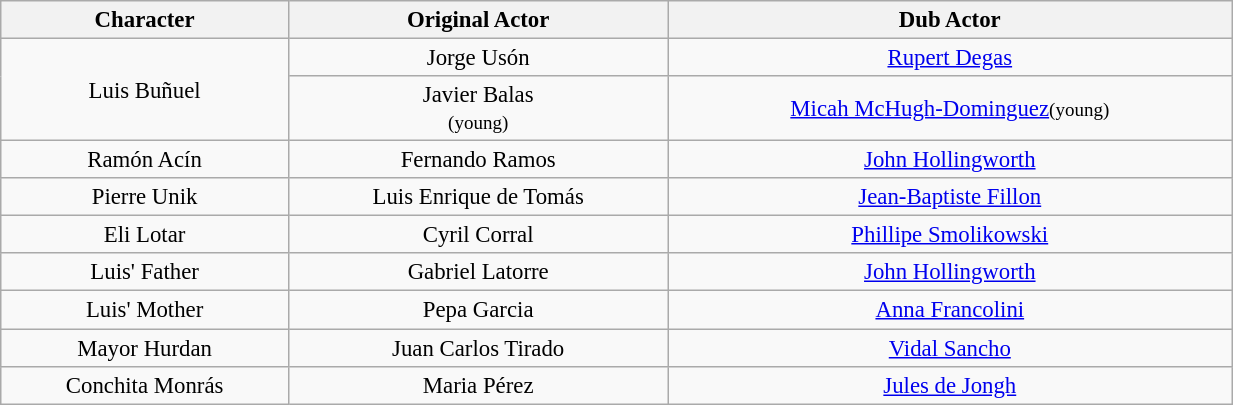<table class="wikitable" width="65%" style="font-size: 95%; text-align: center;">
<tr>
<th>Character</th>
<th>Original Actor</th>
<th>Dub Actor</th>
</tr>
<tr>
<td rowspan="2">Luis Buñuel</td>
<td>Jorge Usón</td>
<td><a href='#'>Rupert Degas</a></td>
</tr>
<tr>
<td>Javier Balas<br><small>(young)</small></td>
<td><a href='#'>Micah McHugh-Dominguez</a><small>(young)</small></td>
</tr>
<tr>
<td>Ramón Acín</td>
<td>Fernando Ramos</td>
<td><a href='#'>John Hollingworth</a></td>
</tr>
<tr>
<td>Pierre Unik</td>
<td>Luis Enrique de Tomás</td>
<td><a href='#'>Jean-Baptiste Fillon</a></td>
</tr>
<tr>
<td>Eli Lotar</td>
<td>Cyril Corral</td>
<td><a href='#'>Phillipe Smolikowski</a></td>
</tr>
<tr>
<td>Luis' Father</td>
<td>Gabriel Latorre</td>
<td><a href='#'>John Hollingworth</a></td>
</tr>
<tr>
<td>Luis' Mother</td>
<td>Pepa Garcia</td>
<td><a href='#'>Anna Francolini</a></td>
</tr>
<tr>
<td>Mayor Hurdan</td>
<td>Juan Carlos Tirado</td>
<td><a href='#'>Vidal Sancho</a></td>
</tr>
<tr>
<td>Conchita Monrás</td>
<td>Maria Pérez</td>
<td><a href='#'>Jules de Jongh</a></td>
</tr>
</table>
